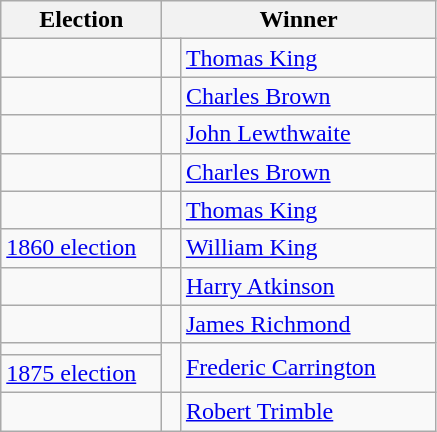<table class=wikitable>
<tr>
<th width=100>Election</th>
<th width=175 colspan=2>Winner</th>
</tr>
<tr>
<td></td>
<td width=5 bgcolor=></td>
<td><a href='#'>Thomas King</a></td>
</tr>
<tr>
<td></td>
<td bgcolor=></td>
<td><a href='#'>Charles Brown</a></td>
</tr>
<tr>
<td></td>
<td bgcolor=></td>
<td><a href='#'>John Lewthwaite</a></td>
</tr>
<tr>
<td></td>
<td bgcolor=></td>
<td><a href='#'>Charles Brown</a></td>
</tr>
<tr>
<td></td>
<td bgcolor=></td>
<td><a href='#'>Thomas King</a></td>
</tr>
<tr>
<td><a href='#'>1860 election</a></td>
<td bgcolor=></td>
<td><a href='#'>William King</a></td>
</tr>
<tr>
<td></td>
<td bgcolor=></td>
<td><a href='#'>Harry Atkinson</a></td>
</tr>
<tr>
<td></td>
<td bgcolor=></td>
<td><a href='#'>James Richmond</a></td>
</tr>
<tr>
<td></td>
<td rowspan=2 bgcolor=></td>
<td rowspan=2><a href='#'>Frederic Carrington</a></td>
</tr>
<tr>
<td><a href='#'>1875 election</a></td>
</tr>
<tr>
<td></td>
<td bgcolor=></td>
<td><a href='#'>Robert Trimble</a></td>
</tr>
</table>
